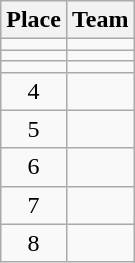<table class="wikitable" style="text-align: center;">
<tr>
<th>Place</th>
<th>Team</th>
</tr>
<tr>
<td></td>
<td style="text-align:left;"></td>
</tr>
<tr>
<td></td>
<td style="text-align:left;"></td>
</tr>
<tr>
<td></td>
<td style="text-align:left;"></td>
</tr>
<tr>
<td>4</td>
<td style="text-align:left;"></td>
</tr>
<tr>
<td>5</td>
<td style="text-align:left;"></td>
</tr>
<tr>
<td>6</td>
<td style="text-align:left;"></td>
</tr>
<tr>
<td>7</td>
<td style="text-align:left;"></td>
</tr>
<tr>
<td>8</td>
<td style="text-align:left;"></td>
</tr>
</table>
